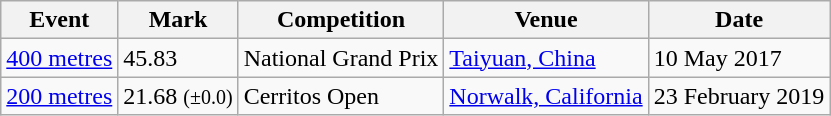<table class="wikitable">
<tr>
<th>Event</th>
<th>Mark</th>
<th>Competition</th>
<th>Venue</th>
<th>Date</th>
</tr>
<tr>
<td><a href='#'>400 metres</a></td>
<td>45.83</td>
<td>National Grand Prix</td>
<td><a href='#'>Taiyuan, China</a></td>
<td>10 May 2017</td>
</tr>
<tr>
<td><a href='#'>200 metres</a></td>
<td>21.68 <small>(±0.0)</small></td>
<td>Cerritos Open</td>
<td><a href='#'>Norwalk, California</a></td>
<td>23 February 2019</td>
</tr>
</table>
